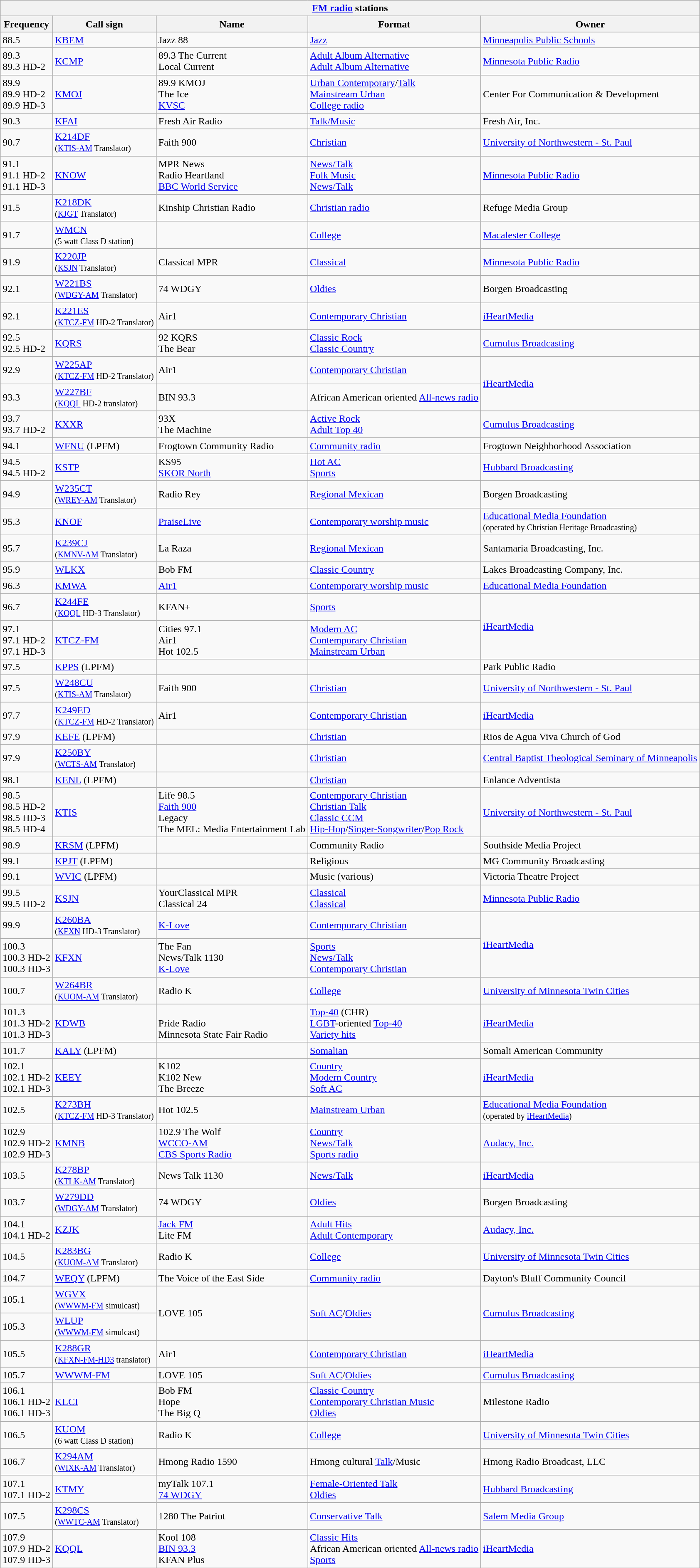<table class="wikitable">
<tr>
<th align="center" colspan="5"><a href='#'>FM radio</a> stations</th>
</tr>
<tr>
<th>Frequency</th>
<th>Call sign</th>
<th>Name</th>
<th>Format</th>
<th>Owner</th>
</tr>
<tr>
<td>88.5</td>
<td><a href='#'>KBEM</a></td>
<td>Jazz 88</td>
<td><a href='#'>Jazz</a></td>
<td><a href='#'>Minneapolis Public Schools</a></td>
</tr>
<tr>
<td>89.3<br>89.3 HD-2</td>
<td><a href='#'>KCMP</a></td>
<td>89.3 The Current<br>Local Current</td>
<td><a href='#'>Adult Album Alternative</a><br><a href='#'>Adult Album Alternative</a></td>
<td><a href='#'>Minnesota Public Radio</a></td>
</tr>
<tr>
<td>89.9<br>89.9 HD-2<br>89.9 HD-3</td>
<td><a href='#'>KMOJ</a></td>
<td>89.9 KMOJ<br>The Ice<br><a href='#'>KVSC</a></td>
<td><a href='#'>Urban Contemporary</a>/<a href='#'>Talk</a><br><a href='#'>Mainstream Urban</a><br><a href='#'>College radio</a></td>
<td>Center For Communication & Development</td>
</tr>
<tr>
<td>90.3</td>
<td><a href='#'>KFAI</a></td>
<td>Fresh Air Radio</td>
<td><a href='#'>Talk/Music</a></td>
<td>Fresh Air, Inc.</td>
</tr>
<tr>
<td>90.7</td>
<td><a href='#'>K214DF</a><br><small>(<a href='#'>KTIS-AM</a> Translator)</small></td>
<td>Faith 900</td>
<td><a href='#'>Christian</a></td>
<td><a href='#'>University of Northwestern - St. Paul</a></td>
</tr>
<tr>
<td>91.1<br>91.1 HD-2<br>91.1 HD-3</td>
<td><a href='#'>KNOW</a></td>
<td>MPR News<br>Radio Heartland<br><a href='#'>BBC World Service</a><br></td>
<td><a href='#'>News/Talk</a><br><a href='#'>Folk Music</a><br><a href='#'>News/Talk</a></td>
<td><a href='#'>Minnesota Public Radio</a></td>
</tr>
<tr>
<td>91.5</td>
<td><a href='#'>K218DK</a><br><small>(<a href='#'>KJGT</a> Translator)</small></td>
<td>Kinship Christian Radio</td>
<td><a href='#'>Christian radio</a></td>
<td>Refuge Media Group</td>
</tr>
<tr>
<td>91.7</td>
<td><a href='#'>WMCN</a><br><small>(5 watt Class D station)</small></td>
<td></td>
<td><a href='#'>College</a></td>
<td><a href='#'>Macalester College</a></td>
</tr>
<tr>
<td>91.9</td>
<td><a href='#'>K220JP</a><br><small>(<a href='#'>KSJN</a> Translator)</small></td>
<td>Classical MPR</td>
<td><a href='#'>Classical</a></td>
<td><a href='#'>Minnesota Public Radio</a></td>
</tr>
<tr>
<td>92.1</td>
<td><a href='#'>W221BS</a><br><small>(<a href='#'>WDGY-AM</a> Translator)</small></td>
<td>74 WDGY</td>
<td><a href='#'>Oldies</a></td>
<td>Borgen Broadcasting</td>
</tr>
<tr>
<td>92.1</td>
<td><a href='#'>K221ES</a><br><small>(<a href='#'>KTCZ-FM</a> HD-2 Translator)</small></td>
<td>Air1</td>
<td><a href='#'>Contemporary Christian</a></td>
<td><a href='#'>iHeartMedia</a></td>
</tr>
<tr>
<td>92.5<br>92.5 HD-2</td>
<td><a href='#'>KQRS</a></td>
<td>92 KQRS<br>The Bear</td>
<td><a href='#'>Classic Rock</a><br><a href='#'>Classic Country</a></td>
<td><a href='#'>Cumulus Broadcasting</a></td>
</tr>
<tr>
<td>92.9</td>
<td><a href='#'>W225AP</a><br><small>(<a href='#'>KTCZ-FM</a> HD-2 Translator)</small></td>
<td>Air1</td>
<td><a href='#'>Contemporary Christian</a></td>
<td rowspan=2><a href='#'>iHeartMedia</a></td>
</tr>
<tr>
<td>93.3</td>
<td><a href='#'>W227BF</a><br><small>(<a href='#'>KQQL</a> HD-2 translator)</small></td>
<td>BIN 93.3</td>
<td>African American oriented <a href='#'>All-news radio</a></td>
</tr>
<tr>
<td>93.7<br>93.7 HD-2</td>
<td><a href='#'>KXXR</a></td>
<td>93X<br>The Machine</td>
<td><a href='#'>Active Rock</a><br><a href='#'>Adult Top 40</a></td>
<td><a href='#'>Cumulus Broadcasting</a></td>
</tr>
<tr>
<td>94.1</td>
<td><a href='#'>WFNU</a> (LPFM)</td>
<td>Frogtown Community Radio</td>
<td><a href='#'>Community radio</a></td>
<td>Frogtown Neighborhood Association</td>
</tr>
<tr>
<td>94.5<br> 94.5 HD-2</td>
<td><a href='#'>KSTP</a></td>
<td>KS95<br><a href='#'>SKOR North</a></td>
<td><a href='#'>Hot AC</a><br><a href='#'>Sports</a></td>
<td><a href='#'>Hubbard Broadcasting</a></td>
</tr>
<tr>
<td>94.9</td>
<td><a href='#'>W235CT</a><br><small>(<a href='#'>WREY-AM</a> Translator)</small></td>
<td>Radio Rey</td>
<td><a href='#'>Regional Mexican</a></td>
<td>Borgen Broadcasting</td>
</tr>
<tr>
<td>95.3</td>
<td><a href='#'>KNOF</a></td>
<td><a href='#'>PraiseLive</a></td>
<td><a href='#'>Contemporary worship music</a></td>
<td><a href='#'>Educational Media Foundation</a><br><small>(operated by Christian Heritage Broadcasting)</small></td>
</tr>
<tr>
<td>95.7</td>
<td><a href='#'>K239CJ</a><br><small>(<a href='#'>KMNV-AM</a> Translator)</small></td>
<td>La Raza</td>
<td><a href='#'>Regional Mexican</a></td>
<td>Santamaria Broadcasting, Inc.</td>
</tr>
<tr>
<td>95.9</td>
<td><a href='#'>WLKX</a></td>
<td>Bob FM</td>
<td><a href='#'>Classic Country</a></td>
<td>Lakes Broadcasting Company, Inc.</td>
</tr>
<tr>
<td>96.3</td>
<td><a href='#'>KMWA</a></td>
<td><a href='#'>Air1</a></td>
<td><a href='#'>Contemporary worship music</a></td>
<td><a href='#'>Educational Media Foundation</a></td>
</tr>
<tr>
<td>96.7</td>
<td><a href='#'>K244FE</a><br><small>(<a href='#'>KQQL</a> HD-3 Translator)</small></td>
<td>KFAN+</td>
<td><a href='#'>Sports</a></td>
<td rowspan=2><a href='#'>iHeartMedia</a></td>
</tr>
<tr>
<td>97.1<br>97.1 HD-2<br>97.1 HD-3</td>
<td><a href='#'>KTCZ-FM</a></td>
<td>Cities 97.1<br>Air1<br>Hot 102.5<br></td>
<td><a href='#'>Modern AC</a><br><a href='#'>Contemporary Christian</a><br><a href='#'>Mainstream Urban</a><br></td>
</tr>
<tr>
<td>97.5</td>
<td><a href='#'>KPPS</a> (LPFM)</td>
<td></td>
<td></td>
<td>Park Public Radio</td>
</tr>
<tr>
<td>97.5</td>
<td><a href='#'>W248CU</a><br><small>(<a href='#'>KTIS-AM</a> Translator)</small></td>
<td>Faith 900</td>
<td><a href='#'>Christian</a></td>
<td><a href='#'>University of Northwestern - St. Paul</a></td>
</tr>
<tr>
<td>97.7</td>
<td><a href='#'>K249ED</a><br><small>(<a href='#'>KTCZ-FM</a> HD-2 Translator)</small></td>
<td>Air1</td>
<td><a href='#'>Contemporary Christian</a></td>
<td><a href='#'>iHeartMedia</a></td>
</tr>
<tr>
<td>97.9</td>
<td><a href='#'>KEFE</a> (LPFM)</td>
<td></td>
<td><a href='#'>Christian</a></td>
<td>Rios de Agua Viva Church of God</td>
</tr>
<tr>
<td>97.9</td>
<td><a href='#'>K250BY</a><br><small>(<a href='#'>WCTS-AM</a> Translator)</small></td>
<td></td>
<td><a href='#'>Christian</a></td>
<td><a href='#'>Central Baptist Theological Seminary of Minneapolis</a></td>
</tr>
<tr>
<td>98.1</td>
<td><a href='#'>KENL</a> (LPFM)</td>
<td></td>
<td><a href='#'>Christian</a></td>
<td>Enlance Adventista</td>
</tr>
<tr>
<td>98.5<br>98.5 HD-2<br>98.5 HD-3<br>98.5 HD-4</td>
<td><a href='#'>KTIS</a></td>
<td>Life 98.5<br><a href='#'>Faith 900</a><br>Legacy<br>The MEL: Media Entertainment Lab<br></td>
<td><a href='#'>Contemporary Christian</a><br><a href='#'>Christian Talk</a><br><a href='#'>Classic CCM</a><br><a href='#'>Hip-Hop</a>/<a href='#'>Singer-Songwriter</a>/<a href='#'>Pop Rock</a><br></td>
<td><a href='#'>University of Northwestern - St. Paul</a></td>
</tr>
<tr>
<td>98.9</td>
<td><a href='#'>KRSM</a> (LPFM)</td>
<td></td>
<td>Community Radio</td>
<td>Southside Media Project</td>
</tr>
<tr>
<td>99.1</td>
<td><a href='#'>KPJT</a> (LPFM)</td>
<td></td>
<td>Religious</td>
<td>MG Community Broadcasting</td>
</tr>
<tr>
<td>99.1</td>
<td><a href='#'>WVIC</a> (LPFM)</td>
<td></td>
<td>Music (various)</td>
<td>Victoria Theatre Project</td>
</tr>
<tr>
<td>99.5<br>99.5 HD-2</td>
<td><a href='#'>KSJN</a></td>
<td>YourClassical MPR<br>Classical 24</td>
<td><a href='#'>Classical</a><br><a href='#'>Classical</a></td>
<td><a href='#'>Minnesota Public Radio</a></td>
</tr>
<tr>
<td>99.9</td>
<td><a href='#'>K260BA</a><br><small>(<a href='#'>KFXN</a> HD-3 Translator)</small></td>
<td><a href='#'>K-Love</a></td>
<td><a href='#'>Contemporary Christian</a></td>
<td rowspan=2><a href='#'>iHeartMedia</a></td>
</tr>
<tr>
<td>100.3<br>100.3 HD-2<br>100.3 HD-3</td>
<td><a href='#'>KFXN</a></td>
<td>The Fan<br>News/Talk 1130<br><a href='#'>K-Love</a></td>
<td><a href='#'>Sports</a><br><a href='#'>News/Talk</a><br><a href='#'>Contemporary Christian</a></td>
</tr>
<tr>
<td>100.7</td>
<td><a href='#'>W264BR</a><br><small>(<a href='#'>KUOM-AM</a> Translator)</small></td>
<td>Radio K</td>
<td><a href='#'>College</a></td>
<td><a href='#'>University of Minnesota Twin Cities</a></td>
</tr>
<tr>
<td>101.3<br>101.3 HD-2<br>101.3 HD-3<br></td>
<td><a href='#'>KDWB</a></td>
<td><br>Pride Radio<br>Minnesota State Fair Radio</td>
<td><a href='#'>Top-40</a> (CHR)<br><a href='#'>LGBT</a>-oriented <a href='#'>Top-40</a><br><a href='#'>Variety hits</a></td>
<td><a href='#'>iHeartMedia</a></td>
</tr>
<tr>
<td>101.7</td>
<td><a href='#'>KALY</a> (LPFM)</td>
<td></td>
<td><a href='#'>Somalian</a></td>
<td>Somali American Community</td>
</tr>
<tr>
<td>102.1<br>102.1 HD-2<br>102.1 HD-3</td>
<td><a href='#'>KEEY</a></td>
<td>K102<br>K102 New<br>The Breeze</td>
<td><a href='#'>Country</a><br><a href='#'>Modern Country</a><br><a href='#'>Soft AC</a></td>
<td><a href='#'>iHeartMedia</a></td>
</tr>
<tr>
<td>102.5</td>
<td><a href='#'>K273BH</a><br><small>(<a href='#'>KTCZ-FM</a> HD-3 Translator)</small></td>
<td>Hot 102.5</td>
<td><a href='#'>Mainstream Urban</a></td>
<td><a href='#'>Educational Media Foundation</a><br><small>(operated by <a href='#'>iHeartMedia</a>)</small></td>
</tr>
<tr>
<td>102.9<br>102.9 HD-2<br>102.9 HD-3</td>
<td><a href='#'>KMNB</a></td>
<td>102.9 The Wolf<br><a href='#'>WCCO-AM</a><br><a href='#'>CBS Sports Radio</a><br></td>
<td><a href='#'>Country</a><br><a href='#'>News/Talk</a><br><a href='#'>Sports radio</a></td>
<td><a href='#'>Audacy, Inc.</a></td>
</tr>
<tr>
<td>103.5</td>
<td><a href='#'>K278BP</a><br><small>(<a href='#'>KTLK-AM</a> Translator)</small></td>
<td>News Talk 1130</td>
<td><a href='#'>News/Talk</a></td>
<td><a href='#'>iHeartMedia</a></td>
</tr>
<tr>
<td>103.7</td>
<td><a href='#'>W279DD</a><br><small>(<a href='#'>WDGY-AM</a> Translator)</small></td>
<td>74 WDGY</td>
<td><a href='#'>Oldies</a></td>
<td>Borgen Broadcasting</td>
</tr>
<tr>
<td>104.1<br>104.1 HD-2<br></td>
<td><a href='#'>KZJK</a></td>
<td><a href='#'>Jack FM</a><br>Lite FM<br></td>
<td><a href='#'>Adult Hits</a><br><a href='#'>Adult Contemporary</a></td>
<td><a href='#'>Audacy, Inc.</a></td>
</tr>
<tr>
<td>104.5</td>
<td><a href='#'>K283BG</a><br><small>(<a href='#'>KUOM-AM</a> Translator)</small></td>
<td>Radio K</td>
<td><a href='#'>College</a></td>
<td><a href='#'>University of Minnesota Twin Cities</a></td>
</tr>
<tr>
<td>104.7</td>
<td><a href='#'>WEQY</a> (LPFM)</td>
<td>The Voice of the East Side</td>
<td><a href='#'>Community radio</a></td>
<td>Dayton's Bluff Community Council</td>
</tr>
<tr>
<td>105.1</td>
<td><a href='#'>WGVX</a><br><small>(<a href='#'>WWWM-FM</a> simulcast)</small></td>
<td rowspan=2>LOVE 105</td>
<td rowspan=2><a href='#'>Soft AC</a>/<a href='#'>Oldies</a></td>
<td rowspan=2><a href='#'>Cumulus Broadcasting</a></td>
</tr>
<tr>
<td>105.3</td>
<td><a href='#'>WLUP</a><br><small>(<a href='#'>WWWM-FM</a> simulcast)</small></td>
</tr>
<tr>
<td>105.5</td>
<td><a href='#'>K288GR</a><br><small>(<a href='#'>KFXN-FM-HD3</a> translator)</small></td>
<td>Air1</td>
<td><a href='#'>Contemporary Christian</a></td>
<td><a href='#'>iHeartMedia</a></td>
</tr>
<tr>
<td>105.7</td>
<td><a href='#'>WWWM-FM</a></td>
<td>LOVE 105</td>
<td><a href='#'>Soft AC</a>/<a href='#'>Oldies</a></td>
<td><a href='#'>Cumulus Broadcasting</a></td>
</tr>
<tr>
<td>106.1<br>106.1 HD-2<br>106.1 HD-3</td>
<td><a href='#'>KLCI</a></td>
<td>Bob FM<br>Hope<br>The Big Q</td>
<td><a href='#'>Classic Country</a><br><a href='#'>Contemporary Christian Music</a><br><a href='#'>Oldies</a></td>
<td>Milestone Radio</td>
</tr>
<tr>
<td>106.5</td>
<td><a href='#'>KUOM</a><br><small>(6 watt Class D station)</small></td>
<td>Radio K</td>
<td><a href='#'>College</a></td>
<td><a href='#'>University of Minnesota Twin Cities</a></td>
</tr>
<tr>
<td>106.7</td>
<td><a href='#'>K294AM</a><br><small>(<a href='#'>WIXK-AM</a> Translator)</small></td>
<td>Hmong Radio 1590</td>
<td>Hmong cultural <a href='#'>Talk</a>/Music</td>
<td>Hmong Radio Broadcast, LLC</td>
</tr>
<tr>
<td>107.1<br>107.1 HD-2</td>
<td><a href='#'>KTMY</a></td>
<td>myTalk 107.1<br><a href='#'>74 WDGY</a></td>
<td><a href='#'>Female-Oriented Talk</a><br><a href='#'>Oldies</a></td>
<td><a href='#'>Hubbard Broadcasting</a></td>
</tr>
<tr>
<td>107.5</td>
<td><a href='#'>K298CS</a><br><small>(<a href='#'>WWTC-AM</a> Translator)</small></td>
<td>1280 The Patriot</td>
<td><a href='#'>Conservative Talk</a></td>
<td><a href='#'>Salem Media Group</a></td>
</tr>
<tr>
<td>107.9<br>107.9 HD-2<br>107.9 HD-3<br></td>
<td><a href='#'>KQQL</a></td>
<td>Kool 108<br><a href='#'>BIN 93.3</a><br>KFAN Plus</td>
<td><a href='#'>Classic Hits</a><br>African American oriented <a href='#'>All-news radio</a><br><a href='#'>Sports</a></td>
<td><a href='#'>iHeartMedia</a></td>
</tr>
<tr>
</tr>
</table>
